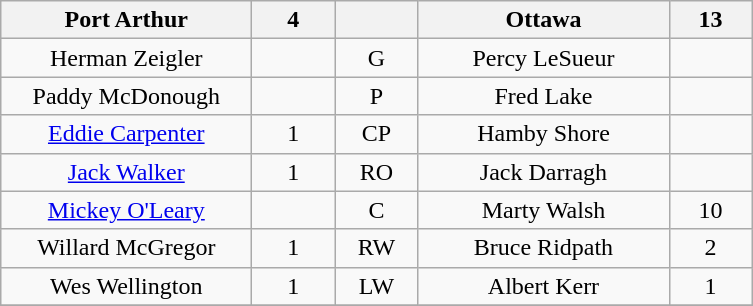<table class="wikitable" style="text-align:center;">
<tr>
<th style="width:10em">Port Arthur</th>
<th style="width:3em">4</th>
<th style="width:3em"></th>
<th style="width:10em">Ottawa</th>
<th style="width:3em">13</th>
</tr>
<tr>
<td>Herman Zeigler</td>
<td></td>
<td>G</td>
<td>Percy LeSueur</td>
<td></td>
</tr>
<tr>
<td>Paddy McDonough</td>
<td></td>
<td>P</td>
<td>Fred Lake</td>
<td></td>
</tr>
<tr>
<td><a href='#'>Eddie Carpenter</a></td>
<td>1</td>
<td>CP</td>
<td>Hamby Shore</td>
<td></td>
</tr>
<tr>
<td><a href='#'>Jack Walker</a></td>
<td>1</td>
<td>RO</td>
<td>Jack Darragh</td>
<td></td>
</tr>
<tr>
<td><a href='#'>Mickey O'Leary</a></td>
<td></td>
<td>C</td>
<td>Marty Walsh</td>
<td>10</td>
</tr>
<tr>
<td>Willard McGregor</td>
<td>1</td>
<td align=center>RW</td>
<td>Bruce Ridpath</td>
<td>2</td>
</tr>
<tr>
<td>Wes Wellington</td>
<td>1</td>
<td align=center>LW</td>
<td>Albert Kerr</td>
<td>1</td>
</tr>
<tr>
</tr>
</table>
